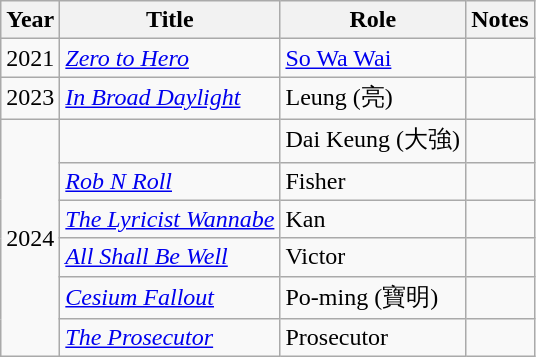<table class="wikitable">
<tr>
<th>Year</th>
<th>Title</th>
<th>Role</th>
<th>Notes</th>
</tr>
<tr>
<td>2021</td>
<td><em><a href='#'>Zero to Hero</a></em></td>
<td><a href='#'>So Wa Wai</a></td>
<td></td>
</tr>
<tr>
<td>2023</td>
<td><em><a href='#'>In Broad Daylight</a></em></td>
<td>Leung (亮)</td>
<td></td>
</tr>
<tr>
<td rowspan="6">2024</td>
<td><em></em></td>
<td>Dai Keung (大強)</td>
<td></td>
</tr>
<tr>
<td><em><a href='#'>Rob N Roll</a></em></td>
<td>Fisher</td>
<td></td>
</tr>
<tr>
<td><em><a href='#'>The Lyricist Wannabe</a></em></td>
<td>Kan</td>
<td></td>
</tr>
<tr>
<td><em><a href='#'>All Shall Be Well</a></em></td>
<td>Victor</td>
<td></td>
</tr>
<tr>
<td><em><a href='#'>Cesium Fallout</a></em></td>
<td>Po-ming (寶明)</td>
<td></td>
</tr>
<tr>
<td><em><a href='#'>The Prosecutor</a></em></td>
<td>Prosecutor</td>
<td></td>
</tr>
</table>
